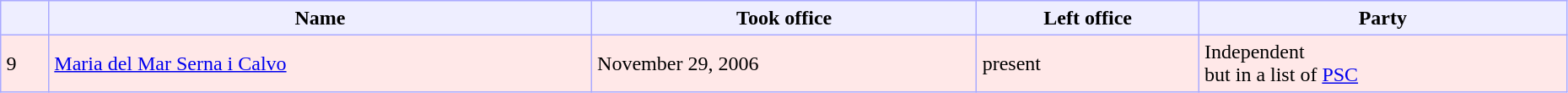<table border=1 cellpadding=4 cellspacing=0 width=98% style="background-color: #EEEEFF; border: 1px #AAAAFF solid; border-collapse: collapse; padding: 5px">
<tr>
<th></th>
<th>Name</th>
<th>Took office</th>
<th>Left office</th>
<th>Party</th>
</tr>
<tr bgcolor=#FFE8E8>
<td>9</td>
<td><a href='#'>Maria del Mar Serna i Calvo</a></td>
<td>November 29, 2006</td>
<td>present</td>
<td>Independent <br> but in a list of <a href='#'>PSC</a></td>
</tr>
</table>
